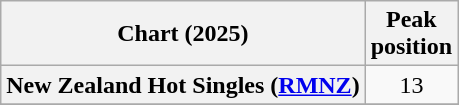<table class="wikitable sortable plainrowheaders" style="text-align:center">
<tr>
<th scope="col">Chart (2025)</th>
<th scope="col">Peak<br>position</th>
</tr>
<tr>
<th scope="row">New Zealand Hot Singles (<a href='#'>RMNZ</a>)</th>
<td>13</td>
</tr>
<tr>
</tr>
</table>
